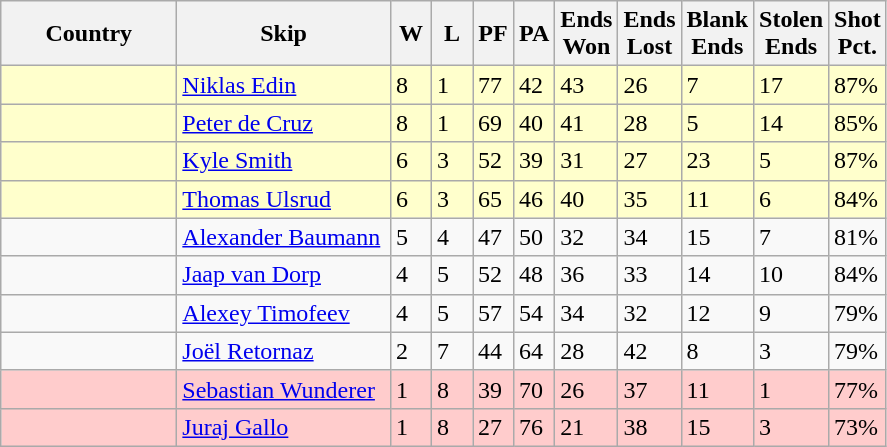<table class=wikitable>
<tr>
<th width=110>Country</th>
<th width=135>Skip</th>
<th width=20>W</th>
<th width=20>L</th>
<th width=20>PF</th>
<th width=20>PA</th>
<th width=20>Ends Won</th>
<th width=20>Ends Lost</th>
<th width=20>Blank Ends</th>
<th width=20>Stolen Ends</th>
<th width=20>Shot Pct.</th>
</tr>
<tr style="background:#ffffcc">
<td></td>
<td><a href='#'>Niklas Edin</a></td>
<td>8</td>
<td>1</td>
<td>77</td>
<td>42</td>
<td>43</td>
<td>26</td>
<td>7</td>
<td>17</td>
<td>87%</td>
</tr>
<tr style="background:#ffffcc">
<td></td>
<td><a href='#'>Peter de Cruz</a></td>
<td>8</td>
<td>1</td>
<td>69</td>
<td>40</td>
<td>41</td>
<td>28</td>
<td>5</td>
<td>14</td>
<td>85%</td>
</tr>
<tr style="background:#ffffcc">
<td></td>
<td><a href='#'>Kyle Smith</a></td>
<td>6</td>
<td>3</td>
<td>52</td>
<td>39</td>
<td>31</td>
<td>27</td>
<td>23</td>
<td>5</td>
<td>87%</td>
</tr>
<tr style="background:#ffffcc">
<td></td>
<td><a href='#'>Thomas Ulsrud</a></td>
<td>6</td>
<td>3</td>
<td>65</td>
<td>46</td>
<td>40</td>
<td>35</td>
<td>11</td>
<td>6</td>
<td>84%</td>
</tr>
<tr>
<td></td>
<td><a href='#'>Alexander Baumann</a></td>
<td>5</td>
<td>4</td>
<td>47</td>
<td>50</td>
<td>32</td>
<td>34</td>
<td>15</td>
<td>7</td>
<td>81%</td>
</tr>
<tr>
<td></td>
<td><a href='#'>Jaap van Dorp</a></td>
<td>4</td>
<td>5</td>
<td>52</td>
<td>48</td>
<td>36</td>
<td>33</td>
<td>14</td>
<td>10</td>
<td>84%</td>
</tr>
<tr>
<td></td>
<td><a href='#'>Alexey Timofeev</a></td>
<td>4</td>
<td>5</td>
<td>57</td>
<td>54</td>
<td>34</td>
<td>32</td>
<td>12</td>
<td>9</td>
<td>79%</td>
</tr>
<tr>
<td></td>
<td><a href='#'>Joël Retornaz</a></td>
<td>2</td>
<td>7</td>
<td>44</td>
<td>64</td>
<td>28</td>
<td>42</td>
<td>8</td>
<td>3</td>
<td>79%</td>
</tr>
<tr style="background:#ffcccc">
<td></td>
<td><a href='#'>Sebastian Wunderer</a></td>
<td>1</td>
<td>8</td>
<td>39</td>
<td>70</td>
<td>26</td>
<td>37</td>
<td>11</td>
<td>1</td>
<td>77%</td>
</tr>
<tr style="background:#ffcccc">
<td></td>
<td><a href='#'>Juraj Gallo</a></td>
<td>1</td>
<td>8</td>
<td>27</td>
<td>76</td>
<td>21</td>
<td>38</td>
<td>15</td>
<td>3</td>
<td>73%</td>
</tr>
</table>
